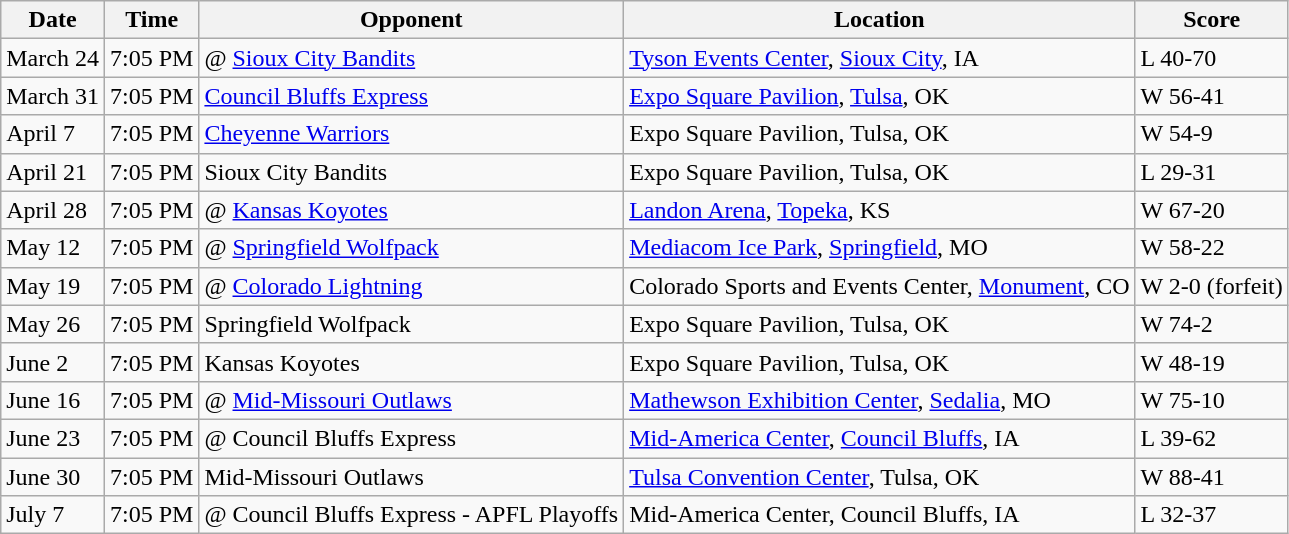<table class="wikitable">
<tr>
<th>Date</th>
<th>Time</th>
<th>Opponent</th>
<th>Location</th>
<th>Score</th>
</tr>
<tr>
<td>March 24</td>
<td>7:05 PM</td>
<td>@ <a href='#'>Sioux City Bandits</a></td>
<td><a href='#'>Tyson Events Center</a>, <a href='#'>Sioux City</a>, IA</td>
<td>L 40-70</td>
</tr>
<tr>
<td>March 31</td>
<td>7:05 PM</td>
<td><a href='#'>Council Bluffs Express</a></td>
<td><a href='#'>Expo Square Pavilion</a>, <a href='#'>Tulsa</a>, OK</td>
<td>W 56-41</td>
</tr>
<tr>
<td>April 7</td>
<td>7:05 PM</td>
<td><a href='#'>Cheyenne Warriors</a></td>
<td>Expo Square Pavilion, Tulsa, OK</td>
<td>W 54-9</td>
</tr>
<tr>
<td>April 21</td>
<td>7:05 PM</td>
<td>Sioux City Bandits</td>
<td>Expo Square Pavilion, Tulsa, OK</td>
<td>L 29-31</td>
</tr>
<tr>
<td>April 28</td>
<td>7:05 PM</td>
<td>@ <a href='#'>Kansas Koyotes</a></td>
<td><a href='#'>Landon Arena</a>, <a href='#'>Topeka</a>, KS</td>
<td>W 67-20</td>
</tr>
<tr>
<td>May 12</td>
<td>7:05 PM</td>
<td>@ <a href='#'>Springfield Wolfpack</a></td>
<td><a href='#'>Mediacom Ice Park</a>, <a href='#'>Springfield</a>, MO</td>
<td>W 58-22</td>
</tr>
<tr>
<td>May 19</td>
<td>7:05 PM</td>
<td>@ <a href='#'>Colorado Lightning</a></td>
<td>Colorado Sports and Events Center, <a href='#'>Monument</a>, CO</td>
<td>W 2-0 (forfeit)</td>
</tr>
<tr>
<td>May 26</td>
<td>7:05 PM</td>
<td>Springfield Wolfpack</td>
<td>Expo Square Pavilion, Tulsa, OK</td>
<td>W 74-2</td>
</tr>
<tr>
<td>June 2</td>
<td>7:05 PM</td>
<td>Kansas Koyotes</td>
<td>Expo Square Pavilion, Tulsa, OK</td>
<td>W 48-19</td>
</tr>
<tr>
<td>June 16</td>
<td>7:05 PM</td>
<td>@ <a href='#'>Mid-Missouri Outlaws</a></td>
<td><a href='#'>Mathewson Exhibition Center</a>, <a href='#'>Sedalia</a>, MO</td>
<td>W 75-10</td>
</tr>
<tr>
<td>June 23</td>
<td>7:05 PM</td>
<td>@ Council Bluffs Express</td>
<td><a href='#'>Mid-America Center</a>, <a href='#'>Council Bluffs</a>, IA</td>
<td>L 39-62</td>
</tr>
<tr>
<td>June 30</td>
<td>7:05 PM</td>
<td>Mid-Missouri Outlaws</td>
<td><a href='#'>Tulsa Convention Center</a>, Tulsa, OK</td>
<td>W 88-41</td>
</tr>
<tr>
<td>July 7</td>
<td>7:05 PM</td>
<td>@ Council Bluffs Express - APFL Playoffs</td>
<td>Mid-America Center, Council Bluffs, IA</td>
<td>L 32-37</td>
</tr>
</table>
